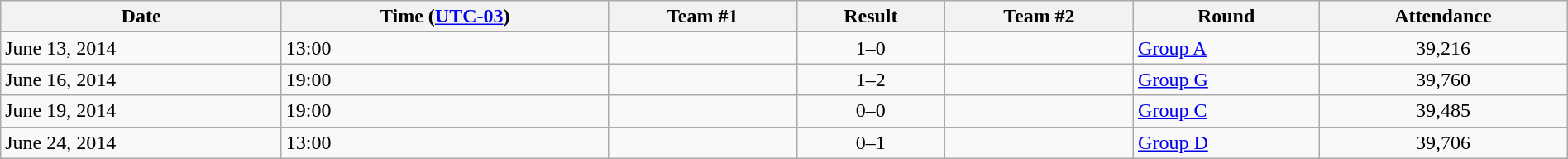<table class="wikitable"  style="text-align:left; width:100%;">
<tr>
<th>Date</th>
<th>Time (<a href='#'>UTC-03</a>)</th>
<th>Team #1</th>
<th>Result</th>
<th>Team #2</th>
<th>Round</th>
<th>Attendance</th>
</tr>
<tr>
<td>June 13, 2014</td>
<td>13:00</td>
<td></td>
<td style="text-align:center;">1–0</td>
<td></td>
<td><a href='#'>Group A</a></td>
<td style="text-align:center;">39,216</td>
</tr>
<tr>
<td>June 16, 2014</td>
<td>19:00</td>
<td></td>
<td style="text-align:center;">1–2</td>
<td></td>
<td><a href='#'>Group G</a></td>
<td style="text-align:center;">39,760</td>
</tr>
<tr>
<td>June 19, 2014</td>
<td>19:00</td>
<td></td>
<td style="text-align:center;">0–0</td>
<td></td>
<td><a href='#'>Group C</a></td>
<td style="text-align:center;">39,485</td>
</tr>
<tr>
<td>June 24, 2014</td>
<td>13:00</td>
<td></td>
<td style="text-align:center;">0–1</td>
<td></td>
<td><a href='#'>Group D</a></td>
<td style="text-align:center;">39,706</td>
</tr>
</table>
